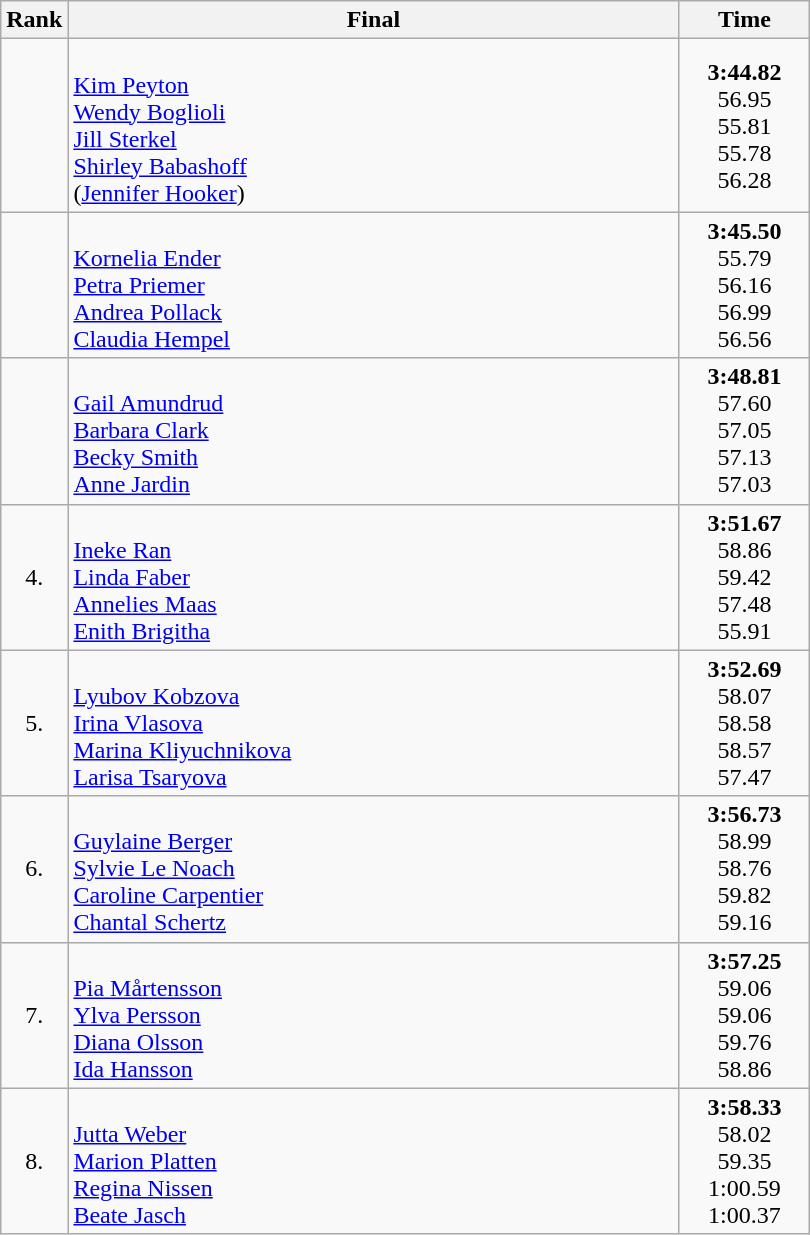<table class="wikitable">
<tr>
<th>Rank</th>
<th style="width: 25em">Final</th>
<th style="width: 5em">Time</th>
</tr>
<tr>
<td align="center"></td>
<td><strong></strong><br><a href='#'>Kim Peyton</a><br><a href='#'>Wendy Boglioli</a><br><a href='#'>Jill Sterkel</a><br><a href='#'>Shirley Babashoff</a><br>(<a href='#'>Jennifer Hooker</a>)</td>
<td align="center"><strong>3:44.82</strong><br>56.95<br>55.81<br>55.78<br>56.28</td>
</tr>
<tr>
<td align="center"></td>
<td><strong></strong><br><a href='#'>Kornelia Ender</a><br><a href='#'>Petra Priemer</a><br><a href='#'>Andrea Pollack</a><br><a href='#'>Claudia Hempel</a></td>
<td align="center"><strong>3:45.50</strong><br>55.79<br>56.16<br>56.99<br>56.56</td>
</tr>
<tr>
<td align="center"></td>
<td><strong></strong><br><a href='#'>Gail Amundrud</a><br><a href='#'>Barbara Clark</a><br><a href='#'>Becky Smith</a><br><a href='#'>Anne Jardin</a></td>
<td align="center"><strong>3:48.81</strong><br>57.60<br>57.05<br>57.13<br>57.03</td>
</tr>
<tr>
<td align="center">4.</td>
<td><strong></strong><br><a href='#'>Ineke Ran</a><br><a href='#'>Linda Faber</a><br><a href='#'>Annelies Maas</a><br><a href='#'>Enith Brigitha</a></td>
<td align="center"><strong>3:51.67</strong><br>58.86<br>59.42<br>57.48<br>55.91</td>
</tr>
<tr>
<td align="center">5.</td>
<td><strong></strong><br><a href='#'>Lyubov Kobzova</a><br><a href='#'>Irina Vlasova</a><br><a href='#'>Marina Kliyuchnikova</a><br><a href='#'>Larisa Tsaryova</a></td>
<td align="center"><strong>3:52.69</strong><br>58.07<br>58.58<br>58.57<br>57.47</td>
</tr>
<tr>
<td align="center">6.</td>
<td><strong></strong><br><a href='#'>Guylaine Berger</a><br><a href='#'>Sylvie Le Noach</a><br><a href='#'>Caroline Carpentier</a><br><a href='#'>Chantal Schertz</a></td>
<td align="center"><strong>3:56.73</strong><br>58.99<br>58.76<br>59.82<br>59.16</td>
</tr>
<tr>
<td align="center">7.</td>
<td><strong></strong><br><a href='#'>Pia Mårtensson</a><br><a href='#'>Ylva Persson</a><br><a href='#'>Diana Olsson</a><br><a href='#'>Ida Hansson</a></td>
<td align="center"><strong>3:57.25</strong><br>59.06<br>59.06<br>59.76<br>58.86</td>
</tr>
<tr>
<td align="center">8.</td>
<td><strong></strong><br><a href='#'>Jutta Weber</a><br><a href='#'>Marion Platten</a><br><a href='#'>Regina Nissen</a><br><a href='#'>Beate Jasch</a></td>
<td align="center"><strong>3:58.33</strong><br>58.02<br>59.35<br>1:00.59<br>1:00.37</td>
</tr>
</table>
